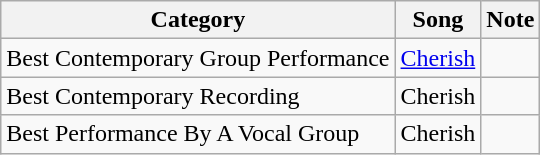<table class="wikitable">
<tr>
<th>Category</th>
<th>Song</th>
<th>Note</th>
</tr>
<tr>
<td>Best Contemporary Group Performance</td>
<td><a href='#'>Cherish</a></td>
<td></td>
</tr>
<tr>
<td>Best Contemporary Recording</td>
<td>Cherish</td>
<td></td>
</tr>
<tr>
<td>Best Performance By A Vocal Group</td>
<td>Cherish</td>
<td></td>
</tr>
</table>
